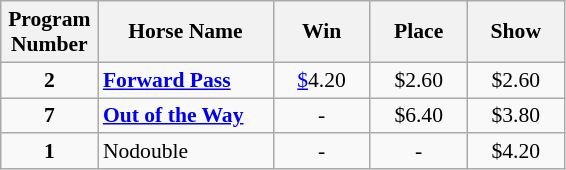<table class="wikitable sortable" style="font-size:90%">
<tr>
<th width="58px">Program <br> Number</th>
<th width="110px">Horse Name <br></th>
<th width="58px">Win <br></th>
<th width="58px">Place <br></th>
<th width="58px">Show <br></th>
</tr>
<tr>
<td align=center><strong>2</strong></td>
<td><strong><a href='#'>Forward Pass</a></strong></td>
<td align=center><a href='#'>$</a>4.20</td>
<td align=center>$2.60</td>
<td align=center>$2.60</td>
</tr>
<tr>
<td align=center><strong>7</strong></td>
<td><strong><a href='#'>Out of the Way</a></strong></td>
<td align=center>-</td>
<td align=center>$6.40</td>
<td align=center>$3.80</td>
</tr>
<tr>
<td align=center><strong>1</strong></td>
<td>Nodouble</td>
<td align=center>-</td>
<td align=center>-</td>
<td align=center>$4.20</td>
</tr>
</table>
